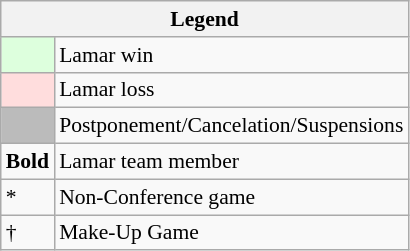<table class="wikitable" style="font-size:90%">
<tr>
<th colspan="2">Legend</th>
</tr>
<tr>
<td bgcolor="#ddffdd"> </td>
<td>Lamar win</td>
</tr>
<tr>
<td bgcolor="#ffdddd"> </td>
<td>Lamar loss</td>
</tr>
<tr>
<td bgcolor="#bbbbbb"> </td>
<td>Postponement/Cancelation/Suspensions</td>
</tr>
<tr>
<td><strong>Bold</strong></td>
<td>Lamar team member</td>
</tr>
<tr>
<td>*</td>
<td>Non-Conference game</td>
</tr>
<tr>
<td>†</td>
<td>Make-Up Game</td>
</tr>
</table>
